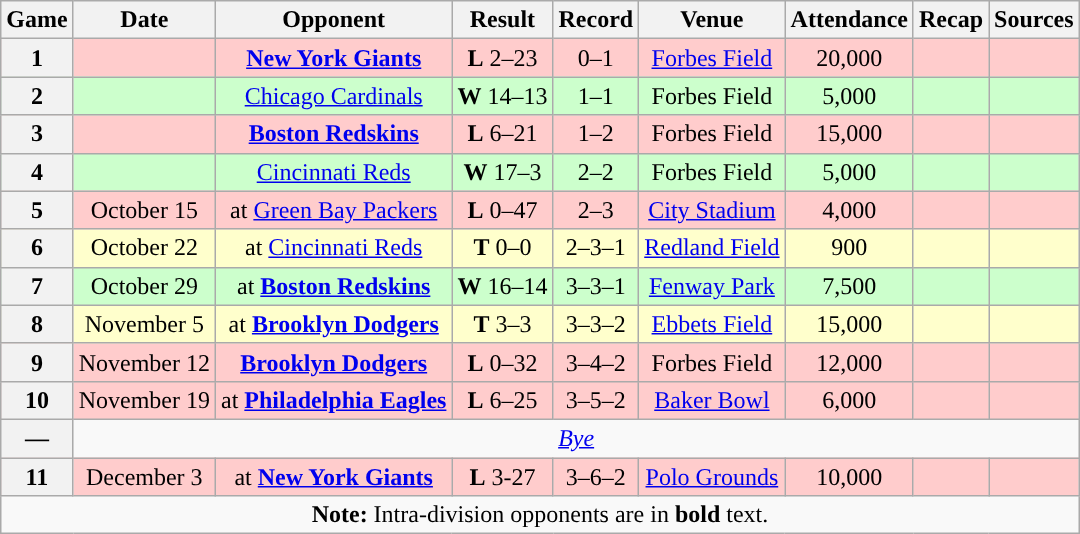<table class="wikitable" style="text-align:center">
<tr>
<th>Game</th>
<th>Date</th>
<th>Opponent</th>
<th>Result</th>
<th>Record</th>
<th>Venue</th>
<th>Attendance</th>
<th>Recap</th>
<th>Sources</th>
</tr>
<tr style="background:#fcc">
<th>1</th>
<td></td>
<td><strong><a href='#'>New York Giants</a></strong></td>
<td><strong>L</strong> 2–23</td>
<td>0–1</td>
<td><a href='#'>Forbes Field</a></td>
<td>20,000</td>
<td></td>
<td></td>
</tr>
<tr style="background:#cfc">
<th>2</th>
<td></td>
<td><a href='#'>Chicago Cardinals</a></td>
<td><strong>W</strong> 14–13</td>
<td>1–1</td>
<td>Forbes Field</td>
<td>5,000</td>
<td></td>
<td></td>
</tr>
<tr style="background:#fcc">
<th>3</th>
<td></td>
<td><strong><a href='#'>Boston Redskins</a></strong></td>
<td><strong>L</strong> 6–21</td>
<td>1–2</td>
<td>Forbes Field</td>
<td>15,000</td>
<td></td>
<td></td>
</tr>
<tr style="background:#cfc">
<th>4</th>
<td></td>
<td><a href='#'>Cincinnati Reds</a></td>
<td><strong>W</strong> 17–3</td>
<td>2–2</td>
<td>Forbes Field</td>
<td>5,000</td>
<td></td>
<td></td>
</tr>
<tr style="background:#fcc">
<th>5</th>
<td>October 15</td>
<td>at <a href='#'>Green Bay Packers</a></td>
<td><strong>L</strong> 0–47</td>
<td>2–3</td>
<td><a href='#'>City Stadium</a></td>
<td>4,000</td>
<td></td>
<td></td>
</tr>
<tr style="background:#ffc">
<th>6</th>
<td>October 22</td>
<td>at <a href='#'>Cincinnati Reds</a></td>
<td><strong>T</strong> 0–0</td>
<td>2–3–1</td>
<td><a href='#'>Redland Field</a></td>
<td>900</td>
<td></td>
<td></td>
</tr>
<tr style="background:#cfc">
<th>7</th>
<td>October 29</td>
<td>at <strong><a href='#'>Boston Redskins</a></strong></td>
<td><strong>W</strong> 16–14</td>
<td>3–3–1</td>
<td><a href='#'>Fenway Park</a></td>
<td>7,500</td>
<td></td>
<td></td>
</tr>
<tr style="background:#ffc">
<th>8</th>
<td>November 5</td>
<td>at <strong><a href='#'>Brooklyn Dodgers</a></strong></td>
<td><strong>T</strong> 3–3</td>
<td>3–3–2</td>
<td><a href='#'>Ebbets Field</a></td>
<td>15,000</td>
<td></td>
<td></td>
</tr>
<tr style="background:#fcc">
<th>9</th>
<td>November 12</td>
<td><strong><a href='#'>Brooklyn Dodgers</a></strong></td>
<td><strong>L</strong> 0–32</td>
<td>3–4–2</td>
<td>Forbes Field</td>
<td>12,000</td>
<td></td>
<td></td>
</tr>
<tr style="background:#fcc">
<th>10</th>
<td>November 19</td>
<td>at <strong><a href='#'>Philadelphia Eagles</a></strong></td>
<td><strong>L</strong> 6–25</td>
<td>3–5–2</td>
<td><a href='#'>Baker Bowl</a></td>
<td>6,000</td>
<td></td>
<td></td>
</tr>
<tr>
<th>—</th>
<td colspan="8"><em><a href='#'>Bye</a></em></td>
</tr>
<tr style="background:#fcc">
<th>11</th>
<td>December 3</td>
<td>at <strong><a href='#'>New York Giants</a></strong></td>
<td><strong>L</strong> 3-27</td>
<td>3–6–2</td>
<td><a href='#'>Polo Grounds</a></td>
<td>10,000</td>
<td></td>
<td></td>
</tr>
<tr>
<td colspan="10"><strong>Note:</strong> Intra-division opponents are in <strong>bold</strong> text.</td>
</tr>
</table>
